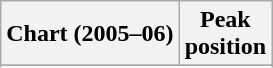<table class="wikitable plainrowheaders" style="text-align:center">
<tr>
<th scope="col">Chart (2005–06)</th>
<th scope="col">Peak<br>position</th>
</tr>
<tr>
</tr>
<tr>
</tr>
</table>
